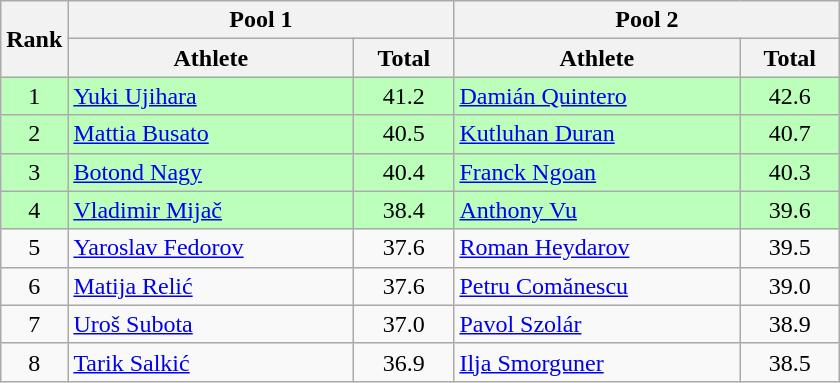<table class="wikitable" style="text-align:center;">
<tr>
<th rowspan=2>Rank</th>
<th colspan=2 width=250>Pool 1</th>
<th colspan=2 width=250>Pool 2</th>
</tr>
<tr>
<th>Athlete</th>
<th>Total</th>
<th>Athlete</th>
<th>Total</th>
</tr>
<tr bgcolor=bbffbb>
<td>1</td>
<td align=left> <a href='#'>Yuki Ujihara</a></td>
<td>41.2</td>
<td align=left> <a href='#'>Damián Quintero</a></td>
<td>42.6</td>
</tr>
<tr bgcolor=bbffbb>
<td>2</td>
<td align=left> <a href='#'>Mattia Busato</a></td>
<td>40.5</td>
<td align=left> <a href='#'>Kutluhan Duran</a></td>
<td>40.7</td>
</tr>
<tr bgcolor=bbffbb>
<td>3</td>
<td align=left> <a href='#'>Botond Nagy</a></td>
<td>40.4</td>
<td align=left> <a href='#'>Franck Ngoan</a></td>
<td>40.3</td>
</tr>
<tr bgcolor=bbffbb>
<td>4</td>
<td align=left> <a href='#'>Vladimir Mijač</a></td>
<td>38.4</td>
<td align=left> <a href='#'>Anthony Vu</a></td>
<td>39.6</td>
</tr>
<tr>
<td>5</td>
<td align=left> <a href='#'>Yaroslav Fedorov</a></td>
<td>37.6</td>
<td align=left> <a href='#'>Roman Heydarov</a></td>
<td>39.5</td>
</tr>
<tr>
<td>6</td>
<td align=left> <a href='#'>Matija Relić</a></td>
<td>37.6</td>
<td align=left> <a href='#'>Petru Comănescu</a></td>
<td>39.0</td>
</tr>
<tr>
<td>7</td>
<td align=left> <a href='#'>Uroš Subota</a></td>
<td>37.0</td>
<td align=left> <a href='#'>Pavol Szolár</a></td>
<td>38.9</td>
</tr>
<tr>
<td>8</td>
<td align=left> <a href='#'>Tarik Salkić</a></td>
<td>36.9</td>
<td align=left> <a href='#'>Ilja Smorguner</a></td>
<td>38.5</td>
</tr>
</table>
